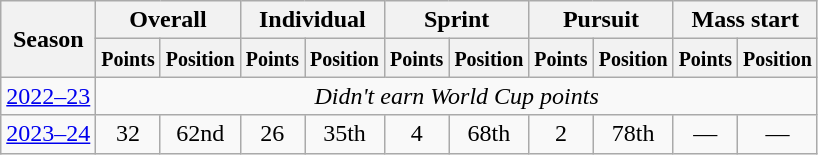<table class="wikitable" style="text-align:center;">
<tr>
<th rowspan="2">Season</th>
<th colspan="2">Overall</th>
<th colspan="2">Individual</th>
<th colspan="2">Sprint</th>
<th colspan="2">Pursuit</th>
<th colspan="2">Mass start</th>
</tr>
<tr>
<th><small>Points</small></th>
<th><small>Position</small></th>
<th><small>Points</small></th>
<th><small>Position</small></th>
<th><small>Points</small></th>
<th><small>Position</small></th>
<th><small>Points</small></th>
<th><small>Position</small></th>
<th><small>Points</small></th>
<th><small>Position</small></th>
</tr>
<tr>
<td><a href='#'>2022–23</a></td>
<td colspan=10 rowspan=1 align=center><em>Didn't earn World Cup points</em></td>
</tr>
<tr>
<td><a href='#'>2023–24</a></td>
<td>32</td>
<td>62nd</td>
<td>26</td>
<td>35th</td>
<td>4</td>
<td>68th</td>
<td>2</td>
<td>78th</td>
<td>—</td>
<td>—</td>
</tr>
</table>
